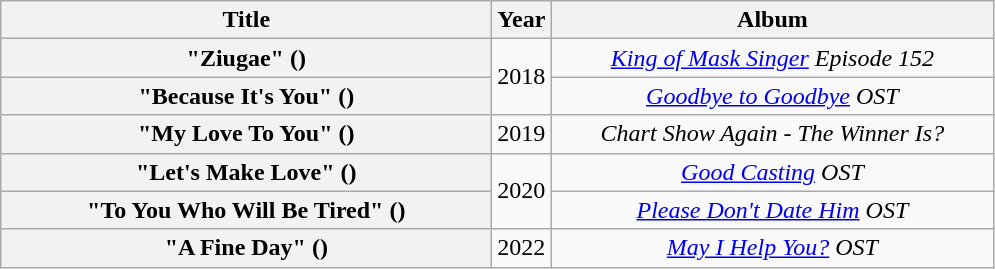<table class="wikitable plainrowheaders" style="text-align:center">
<tr>
<th scope="col" style="width:20em">Title</th>
<th scope="col" style="width:2em">Year</th>
<th scope="col" style="width:18em">Album</th>
</tr>
<tr>
<th scope="row">"Ziugae" ()</th>
<td rowspan="2">2018</td>
<td><em><a href='#'>King of Mask Singer</a> Episode 152</em></td>
</tr>
<tr>
<th scope="row">"Because It's You" ()</th>
<td><em><a href='#'>Goodbye to Goodbye</a> OST</em></td>
</tr>
<tr>
<th scope="row">"My Love To You" ()<br></th>
<td>2019</td>
<td><em>Chart Show Again - The Winner Is?</em></td>
</tr>
<tr>
<th scope="row">"Let's Make Love" ()<br></th>
<td rowspan="2">2020</td>
<td><em><a href='#'>Good Casting</a> OST</em></td>
</tr>
<tr>
<th scope="row">"To You Who Will Be Tired" ()</th>
<td><em><a href='#'>Please Don't Date Him</a> OST</em></td>
</tr>
<tr>
<th scope="row">"A Fine Day" ()</th>
<td>2022</td>
<td><em><a href='#'>May I Help You?</a> OST</em></td>
</tr>
</table>
